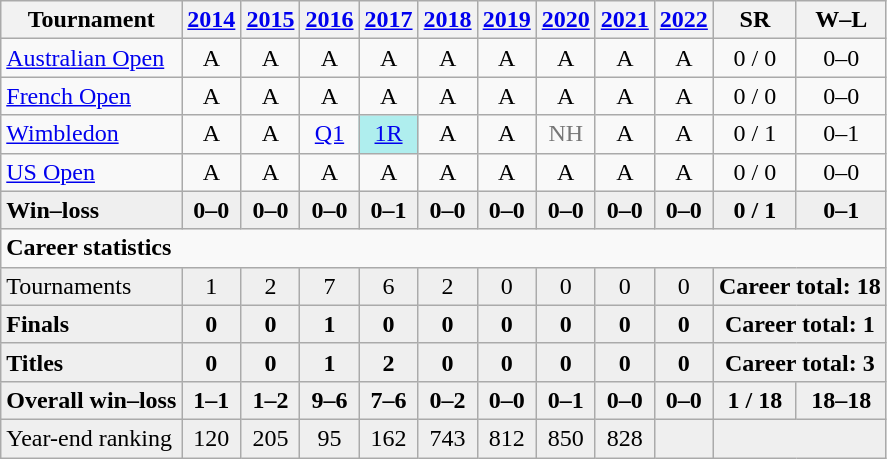<table class="wikitable" style="text-align:center;">
<tr>
<th>Tournament</th>
<th><a href='#'>2014</a></th>
<th><a href='#'>2015</a></th>
<th><a href='#'>2016</a></th>
<th><a href='#'>2017</a></th>
<th><a href='#'>2018</a></th>
<th><a href='#'>2019</a></th>
<th><a href='#'>2020</a></th>
<th><a href='#'>2021</a></th>
<th><a href='#'>2022</a></th>
<th>SR</th>
<th>W–L</th>
</tr>
<tr>
<td align="left"><a href='#'>Australian Open</a></td>
<td>A</td>
<td>A</td>
<td>A</td>
<td>A</td>
<td>A</td>
<td>A</td>
<td>A</td>
<td>A</td>
<td>A</td>
<td>0 / 0</td>
<td>0–0</td>
</tr>
<tr>
<td align=left><a href='#'>French Open</a></td>
<td>A</td>
<td>A</td>
<td>A</td>
<td>A</td>
<td>A</td>
<td>A</td>
<td>A</td>
<td>A</td>
<td>A</td>
<td>0 / 0</td>
<td>0–0</td>
</tr>
<tr>
<td align=left><a href='#'>Wimbledon</a></td>
<td>A</td>
<td>A</td>
<td><a href='#'>Q1</a></td>
<td bgcolor=afeeee><a href='#'>1R</a></td>
<td>A</td>
<td>A</td>
<td style="color:#767676;">NH</td>
<td>A</td>
<td>A</td>
<td>0 / 1</td>
<td>0–1</td>
</tr>
<tr>
<td align=left><a href='#'>US Open</a></td>
<td>A</td>
<td>A</td>
<td>A</td>
<td>A</td>
<td>A</td>
<td>A</td>
<td>A</td>
<td>A</td>
<td>A</td>
<td>0 / 0</td>
<td>0–0</td>
</tr>
<tr style="background:#efefef; font-weight:bold;">
<td align=left>Win–loss</td>
<td>0–0</td>
<td>0–0</td>
<td>0–0</td>
<td>0–1</td>
<td>0–0</td>
<td>0–0</td>
<td>0–0</td>
<td>0–0</td>
<td>0–0</td>
<td>0 / 1</td>
<td>0–1</td>
</tr>
<tr>
<td colspan="12" align="left"><strong>Career statistics</strong></td>
</tr>
<tr bgcolor=efefef>
<td align=left>Tournaments</td>
<td>1</td>
<td>2</td>
<td>7</td>
<td>6</td>
<td>2</td>
<td>0</td>
<td>0</td>
<td>0</td>
<td>0</td>
<td colspan="2"><strong>Career total: 18</strong></td>
</tr>
<tr style="background:#efefef; font-weight:bold;">
<td align=left>Finals</td>
<td>0</td>
<td>0</td>
<td>1</td>
<td>0</td>
<td>0</td>
<td>0</td>
<td>0</td>
<td>0</td>
<td>0</td>
<td colspan="2">Career total: 1</td>
</tr>
<tr style="background:#efefef; font-weight:bold;">
<td align=left>Titles</td>
<td>0</td>
<td>0</td>
<td>1</td>
<td>2</td>
<td>0</td>
<td>0</td>
<td>0</td>
<td>0</td>
<td>0</td>
<td colspan="2">Career total: 3</td>
</tr>
<tr style="background:#efefef; font-weight:bold;">
<td align=left>Overall win–loss</td>
<td>1–1</td>
<td>1–2</td>
<td>9–6</td>
<td>7–6</td>
<td>0–2</td>
<td>0–0</td>
<td>0–1</td>
<td>0–0</td>
<td>0–0</td>
<td>1 / 18</td>
<td>18–18</td>
</tr>
<tr bgcolor=efefef>
<td align=left>Year-end ranking</td>
<td>120</td>
<td>205</td>
<td>95</td>
<td>162</td>
<td>743</td>
<td>812</td>
<td>850</td>
<td>828</td>
<td></td>
<td colspan="2"></td>
</tr>
</table>
